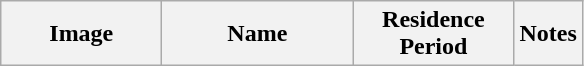<table class="wikitable sortable">
<tr>
<th width="100" class="unsortable">Image</th>
<th width="120">Name</th>
<th width="100">Residence Period</th>
<th width="*" class="unsortable" colspan=2>Notes<br>

























































</th>
</tr>
</table>
